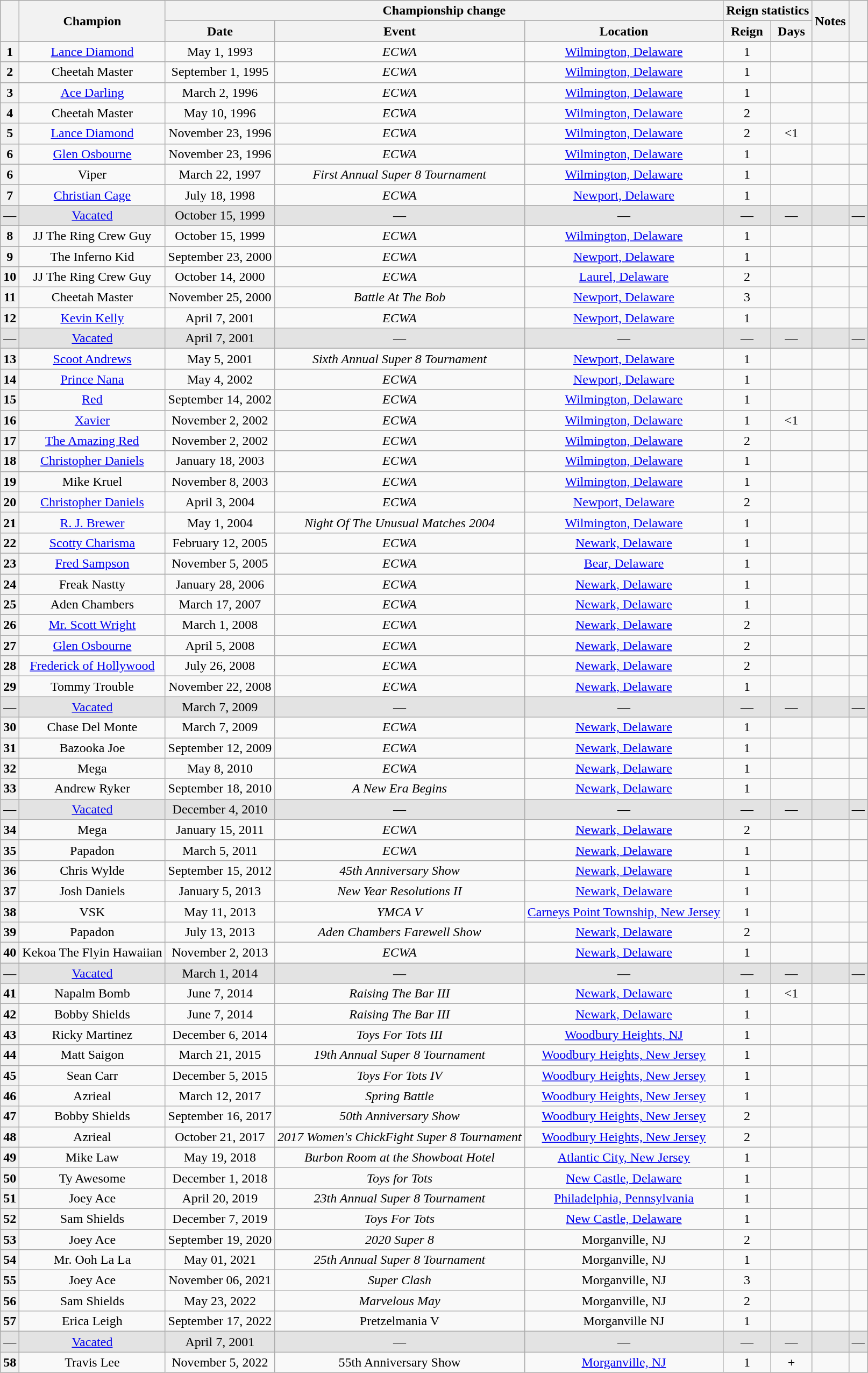<table class="wikitable sortable" style="text-align: center">
<tr>
<th rowspan=2></th>
<th rowspan=2>Champion</th>
<th colspan=3>Championship change</th>
<th colspan=2>Reign statistics</th>
<th rowspan=2>Notes</th>
<th rowspan=2></th>
</tr>
<tr>
<th>Date</th>
<th>Event</th>
<th>Location</th>
<th>Reign</th>
<th>Days</th>
</tr>
<tr>
<th>1</th>
<td><a href='#'>Lance Diamond</a></td>
<td>May 1, 1993</td>
<td><em>ECWA</em></td>
<td><a href='#'>Wilmington, Delaware</a></td>
<td>1</td>
<td></td>
<td align="left"></td>
<td></td>
</tr>
<tr>
<th>2</th>
<td>Cheetah Master</td>
<td>September 1, 1995</td>
<td><em>ECWA</em></td>
<td><a href='#'>Wilmington, Delaware</a></td>
<td>1</td>
<td></td>
<td></td>
<td></td>
</tr>
<tr>
<th>3</th>
<td><a href='#'>Ace Darling</a></td>
<td>March 2, 1996</td>
<td><em>ECWA</em></td>
<td><a href='#'>Wilmington, Delaware</a></td>
<td>1</td>
<td></td>
<td></td>
<td></td>
</tr>
<tr>
<th>4</th>
<td>Cheetah Master</td>
<td>May 10, 1996</td>
<td><em>ECWA</em></td>
<td><a href='#'>Wilmington, Delaware</a></td>
<td>2</td>
<td></td>
<td></td>
<td></td>
</tr>
<tr>
<th>5</th>
<td><a href='#'>Lance Diamond</a></td>
<td>November 23, 1996</td>
<td><em>ECWA</em></td>
<td><a href='#'>Wilmington, Delaware</a></td>
<td>2</td>
<td><1</td>
<td></td>
<td></td>
</tr>
<tr>
<th>6</th>
<td><a href='#'>Glen Osbourne</a></td>
<td>November 23, 1996</td>
<td><em>ECWA</em></td>
<td><a href='#'>Wilmington, Delaware</a></td>
<td>1</td>
<td></td>
<td></td>
<td></td>
</tr>
<tr>
<th>6</th>
<td>Viper</td>
<td>March 22, 1997</td>
<td><em>First Annual Super 8 Tournament</em></td>
<td><a href='#'>Wilmington, Delaware</a></td>
<td>1</td>
<td></td>
<td></td>
<td></td>
</tr>
<tr>
<th>7</th>
<td><a href='#'>Christian Cage</a></td>
<td>July 18, 1998</td>
<td><em>ECWA</em></td>
<td><a href='#'>Newport, Delaware</a></td>
<td>1</td>
<td></td>
<td></td>
<td></td>
</tr>
<tr style="background-color:#e3e3e3">
<td>—</td>
<td><a href='#'>Vacated</a></td>
<td>October 15, 1999</td>
<td>—</td>
<td>—</td>
<td>—</td>
<td>—</td>
<td align="left"></td>
<td>—</td>
</tr>
<tr>
<th>8</th>
<td>JJ The Ring Crew Guy</td>
<td>October 15, 1999</td>
<td><em>ECWA</em></td>
<td><a href='#'>Wilmington, Delaware</a></td>
<td>1</td>
<td></td>
<td align="left"></td>
<td></td>
</tr>
<tr>
<th>9</th>
<td>The Inferno Kid</td>
<td>September 23, 2000</td>
<td><em>ECWA</em></td>
<td><a href='#'>Newport, Delaware</a></td>
<td>1</td>
<td></td>
<td></td>
<td></td>
</tr>
<tr>
<th>10</th>
<td>JJ The Ring Crew Guy</td>
<td>October 14, 2000</td>
<td><em>ECWA</em></td>
<td><a href='#'>Laurel, Delaware</a></td>
<td>2</td>
<td></td>
<td></td>
<td></td>
</tr>
<tr>
<th>11</th>
<td>Cheetah Master</td>
<td>November 25, 2000</td>
<td><em>Battle At The Bob</em></td>
<td><a href='#'>Newport, Delaware</a></td>
<td>3</td>
<td></td>
<td></td>
<td></td>
</tr>
<tr>
<th>12</th>
<td><a href='#'>Kevin Kelly</a></td>
<td>April 7, 2001</td>
<td><em>ECWA</em></td>
<td><a href='#'>Newport, Delaware</a></td>
<td>1</td>
<td></td>
<td></td>
<td></td>
</tr>
<tr style="background-color:#e3e3e3">
<td>—</td>
<td><a href='#'>Vacated</a></td>
<td>April 7, 2001</td>
<td>—</td>
<td>—</td>
<td>—</td>
<td>—</td>
<td align="left"></td>
<td>—</td>
</tr>
<tr>
<th>13</th>
<td><a href='#'>Scoot Andrews</a></td>
<td>May 5, 2001</td>
<td><em>Sixth Annual Super 8 Tournament</em></td>
<td><a href='#'>Newport, Delaware</a></td>
<td>1</td>
<td></td>
<td align="left"></td>
<td></td>
</tr>
<tr>
<th>14</th>
<td><a href='#'>Prince Nana</a></td>
<td>May 4, 2002</td>
<td><em>ECWA</em></td>
<td><a href='#'>Newport, Delaware</a></td>
<td>1</td>
<td></td>
<td></td>
<td></td>
</tr>
<tr>
<th>15</th>
<td><a href='#'>Red</a></td>
<td>September 14, 2002</td>
<td><em>ECWA</em></td>
<td><a href='#'>Wilmington, Delaware</a></td>
<td>1</td>
<td></td>
<td></td>
<td></td>
</tr>
<tr>
<th>16</th>
<td><a href='#'>Xavier</a></td>
<td>November 2, 2002</td>
<td><em>ECWA</em></td>
<td><a href='#'>Wilmington, Delaware</a></td>
<td>1</td>
<td><1</td>
<td></td>
<td></td>
</tr>
<tr>
<th>17</th>
<td><a href='#'>The Amazing Red</a></td>
<td>November 2, 2002</td>
<td><em>ECWA</em></td>
<td><a href='#'>Wilmington, Delaware</a></td>
<td>2</td>
<td></td>
<td></td>
<td></td>
</tr>
<tr>
<th>18</th>
<td><a href='#'>Christopher Daniels</a></td>
<td>January 18, 2003</td>
<td><em>ECWA</em></td>
<td><a href='#'>Wilmington, Delaware</a></td>
<td>1</td>
<td></td>
<td align="left"></td>
<td></td>
</tr>
<tr>
<th>19</th>
<td>Mike Kruel</td>
<td>November 8, 2003</td>
<td><em>ECWA</em></td>
<td><a href='#'>Wilmington, Delaware</a></td>
<td>1</td>
<td></td>
<td></td>
<td></td>
</tr>
<tr>
<th>20</th>
<td><a href='#'>Christopher Daniels</a></td>
<td>April 3, 2004</td>
<td><em>ECWA</em></td>
<td><a href='#'>Newport, Delaware</a></td>
<td>2</td>
<td></td>
<td align="left"></td>
<td></td>
</tr>
<tr>
<th>21</th>
<td><a href='#'>R. J. Brewer</a></td>
<td>May 1, 2004</td>
<td><em>Night Of The Unusual Matches 2004</em></td>
<td><a href='#'>Wilmington, Delaware</a></td>
<td>1</td>
<td></td>
<td align="left"></td>
<td></td>
</tr>
<tr>
<th>22</th>
<td><a href='#'>Scotty Charisma</a></td>
<td>February 12, 2005</td>
<td><em>ECWA</em></td>
<td><a href='#'>Newark, Delaware</a></td>
<td>1</td>
<td></td>
<td align="left"></td>
<td></td>
</tr>
<tr>
<th>23</th>
<td><a href='#'>Fred Sampson</a></td>
<td>November 5, 2005</td>
<td><em>ECWA</em></td>
<td><a href='#'>Bear, Delaware</a></td>
<td>1</td>
<td></td>
<td align="left"></td>
<td></td>
</tr>
<tr>
<th>24</th>
<td>Freak Nastty</td>
<td>January 28, 2006</td>
<td><em>ECWA</em></td>
<td><a href='#'>Newark, Delaware</a></td>
<td>1</td>
<td></td>
<td></td>
<td></td>
</tr>
<tr>
<th>25</th>
<td>Aden Chambers</td>
<td>March 17, 2007</td>
<td><em>ECWA</em></td>
<td><a href='#'>Newark, Delaware</a></td>
<td>1</td>
<td></td>
<td align="left"></td>
<td></td>
</tr>
<tr>
<th>26</th>
<td><a href='#'>Mr. Scott Wright</a></td>
<td>March 1, 2008</td>
<td><em>ECWA</em></td>
<td><a href='#'>Newark, Delaware</a></td>
<td>2</td>
<td></td>
<td></td>
<td></td>
</tr>
<tr>
<th>27</th>
<td><a href='#'>Glen Osbourne</a></td>
<td>April 5, 2008</td>
<td><em>ECWA</em></td>
<td><a href='#'>Newark, Delaware</a></td>
<td>2</td>
<td></td>
<td></td>
<td></td>
</tr>
<tr>
<th>28</th>
<td><a href='#'>Frederick of Hollywood</a></td>
<td>July 26, 2008</td>
<td><em>ECWA</em></td>
<td><a href='#'>Newark, Delaware</a></td>
<td>2</td>
<td></td>
<td align="left"></td>
<td></td>
</tr>
<tr>
<th>29</th>
<td>Tommy Trouble</td>
<td>November 22, 2008</td>
<td><em>ECWA</em></td>
<td><a href='#'>Newark, Delaware</a></td>
<td>1</td>
<td></td>
<td></td>
<td></td>
</tr>
<tr style="background-color:#e3e3e3">
<td>—</td>
<td><a href='#'>Vacated</a></td>
<td>March 7, 2009</td>
<td>—</td>
<td>—</td>
<td>—</td>
<td>—</td>
<td align="left"></td>
<td>—</td>
</tr>
<tr>
<th>30</th>
<td>Chase Del Monte</td>
<td>March 7, 2009</td>
<td><em>ECWA</em></td>
<td><a href='#'>Newark, Delaware</a></td>
<td>1</td>
<td></td>
<td align="left"></td>
<td></td>
</tr>
<tr>
<th>31</th>
<td>Bazooka Joe</td>
<td>September 12, 2009</td>
<td><em>ECWA</em></td>
<td><a href='#'>Newark, Delaware</a></td>
<td>1</td>
<td></td>
<td></td>
<td></td>
</tr>
<tr>
<th>32</th>
<td>Mega</td>
<td>May 8, 2010</td>
<td><em>ECWA</em></td>
<td><a href='#'>Newark, Delaware</a></td>
<td>1</td>
<td></td>
<td></td>
<td></td>
</tr>
<tr>
<th>33</th>
<td>Andrew Ryker</td>
<td>September 18, 2010</td>
<td><em>A New Era Begins</em></td>
<td><a href='#'>Newark, Delaware</a></td>
<td>1</td>
<td></td>
<td></td>
<td></td>
</tr>
<tr style="background-color:#e3e3e3">
<td>—</td>
<td><a href='#'>Vacated</a></td>
<td>December 4, 2010</td>
<td>—</td>
<td>—</td>
<td>—</td>
<td>—</td>
<td align="left"></td>
<td>—</td>
</tr>
<tr>
<th>34</th>
<td>Mega</td>
<td>January 15, 2011</td>
<td><em>ECWA</em></td>
<td><a href='#'>Newark, Delaware</a></td>
<td>2</td>
<td></td>
<td align="left"></td>
<td></td>
</tr>
<tr>
<th>35</th>
<td>Papadon</td>
<td>March 5, 2011</td>
<td><em>ECWA</em></td>
<td><a href='#'>Newark, Delaware</a></td>
<td>1</td>
<td></td>
<td></td>
<td></td>
</tr>
<tr>
<th>36</th>
<td>Chris Wylde</td>
<td>September 15, 2012</td>
<td><em>45th Anniversary Show</em></td>
<td><a href='#'>Newark, Delaware</a></td>
<td>1</td>
<td></td>
<td></td>
<td></td>
</tr>
<tr>
<th>37</th>
<td>Josh Daniels</td>
<td>January 5, 2013</td>
<td><em>New Year Resolutions II</em></td>
<td><a href='#'>Newark, Delaware</a></td>
<td>1</td>
<td></td>
<td></td>
<td></td>
</tr>
<tr>
<th>38</th>
<td>VSK</td>
<td>May 11, 2013</td>
<td><em>YMCA V</em></td>
<td><a href='#'>Carneys Point Township, New Jersey</a></td>
<td>1</td>
<td></td>
<td></td>
<td></td>
</tr>
<tr>
<th>39</th>
<td>Papadon</td>
<td>July 13, 2013</td>
<td><em>Aden Chambers Farewell Show</em></td>
<td><a href='#'>Newark, Delaware</a></td>
<td>2</td>
<td></td>
<td></td>
<td></td>
</tr>
<tr>
<th>40</th>
<td>Kekoa The Flyin Hawaiian</td>
<td>November 2, 2013</td>
<td><em>ECWA</em></td>
<td><a href='#'>Newark, Delaware</a></td>
<td>1</td>
<td></td>
<td></td>
<td></td>
</tr>
<tr style="background-color:#e3e3e3">
<td>—</td>
<td><a href='#'>Vacated</a></td>
<td>March 1, 2014</td>
<td>—</td>
<td>—</td>
<td>—</td>
<td>—</td>
<td align="left"></td>
<td>—</td>
</tr>
<tr>
<th>41</th>
<td>Napalm Bomb</td>
<td>June 7, 2014</td>
<td><em>Raising The Bar III</em></td>
<td><a href='#'>Newark, Delaware</a></td>
<td>1</td>
<td><1</td>
<td align="left"></td>
<td></td>
</tr>
<tr>
<th>42</th>
<td>Bobby Shields</td>
<td>June 7, 2014</td>
<td><em>Raising The Bar III</em></td>
<td><a href='#'>Newark, Delaware</a></td>
<td>1</td>
<td></td>
<td align="left"></td>
<td></td>
</tr>
<tr>
<th>43</th>
<td>Ricky Martinez</td>
<td>December 6, 2014</td>
<td><em>Toys For Tots III</em></td>
<td><a href='#'>Woodbury Heights, NJ</a></td>
<td>1</td>
<td></td>
<td></td>
<td></td>
</tr>
<tr>
<th>44</th>
<td>Matt Saigon</td>
<td>March 21, 2015</td>
<td><em>19th Annual Super 8 Tournament</em></td>
<td><a href='#'>Woodbury Heights, New Jersey</a></td>
<td>1</td>
<td></td>
<td align="left"></td>
<td></td>
</tr>
<tr>
<th>45</th>
<td>Sean Carr</td>
<td>December 5, 2015</td>
<td><em>Toys For Tots IV</em></td>
<td><a href='#'>Woodbury Heights, New Jersey</a></td>
<td>1</td>
<td></td>
<td align="left"></td>
<td></td>
</tr>
<tr>
<th>46</th>
<td>Azrieal</td>
<td>March 12, 2017</td>
<td><em>Spring Battle</em></td>
<td><a href='#'>Woodbury Heights, New Jersey</a></td>
<td>1</td>
<td></td>
<td align="left"></td>
<td></td>
</tr>
<tr>
<th>47</th>
<td>Bobby Shields</td>
<td>September 16, 2017</td>
<td><em>50th Anniversary Show</em></td>
<td><a href='#'>Woodbury Heights, New Jersey</a></td>
<td>2</td>
<td></td>
<td></td>
<td></td>
</tr>
<tr>
<th>48</th>
<td>Azrieal</td>
<td>October 21, 2017</td>
<td><em>2017 Women's ChickFight Super 8 Tournament</em></td>
<td><a href='#'>Woodbury Heights, New Jersey</a></td>
<td>2</td>
<td></td>
<td></td>
<td></td>
</tr>
<tr>
<th>49</th>
<td>Mike Law</td>
<td>May 19, 2018</td>
<td><em>Burbon Room at the Showboat Hotel</em></td>
<td><a href='#'>Atlantic City, New Jersey</a></td>
<td>1</td>
<td></td>
<td align="left"></td>
<td></td>
</tr>
<tr>
<th>50</th>
<td>Ty Awesome</td>
<td>December 1, 2018</td>
<td><em>Toys for Tots</em></td>
<td><a href='#'>New Castle, Delaware</a></td>
<td>1</td>
<td></td>
<td></td>
<td></td>
</tr>
<tr>
<th>51</th>
<td>Joey Ace</td>
<td>April 20, 2019</td>
<td><em>23th Annual Super 8 Tournament</em></td>
<td><a href='#'>Philadelphia, Pennsylvania</a></td>
<td>1</td>
<td></td>
<td align="left"></td>
<td></td>
</tr>
<tr>
<th>52</th>
<td>Sam Shields</td>
<td>December 7, 2019</td>
<td><em>Toys For Tots</em></td>
<td><a href='#'>New Castle, Delaware</a></td>
<td>1</td>
<td></td>
<td></td>
<td></td>
</tr>
<tr>
<th>53</th>
<td>Joey Ace</td>
<td>September 19, 2020</td>
<td><em>2020 Super 8</em></td>
<td>Morganville, NJ</td>
<td>2</td>
<td></td>
<td></td>
<td></td>
</tr>
<tr>
<th>54</th>
<td>Mr. Ooh La La</td>
<td>May 01, 2021</td>
<td><em>25th Annual Super 8 Tournament</em></td>
<td>Morganville, NJ</td>
<td>1</td>
<td></td>
<td></td>
<td></td>
</tr>
<tr>
<th>55</th>
<td>Joey Ace</td>
<td>November 06, 2021</td>
<td><em>Super Clash</em></td>
<td>Morganville, NJ</td>
<td>3</td>
<td></td>
<td></td>
<td></td>
</tr>
<tr>
<th>56</th>
<td>Sam Shields</td>
<td>May 23, 2022</td>
<td><em>Marvelous May</em></td>
<td>Morganville, NJ</td>
<td>2</td>
<td></td>
<td></td>
<td></td>
</tr>
<tr>
<th>57</th>
<td>Erica Leigh</td>
<td>September 17, 2022</td>
<td>Pretzelmania V</td>
<td>Morganville NJ</td>
<td>1</td>
<td></td>
<td></td>
<td></td>
</tr>
<tr style="background-color:#e3e3e3">
<td>—</td>
<td><a href='#'>Vacated</a></td>
<td>April 7, 2001</td>
<td>—</td>
<td>—</td>
<td>—</td>
<td>—</td>
<td align="left"></td>
<td>—</td>
</tr>
<tr>
<th>58</th>
<td>Travis Lee</td>
<td>November 5, 2022</td>
<td>55th Anniversary Show</td>
<td><a href='#'>Morganville, NJ</a></td>
<td>1</td>
<td>+</td>
<td align="left"></td>
<td></td>
</tr>
</table>
